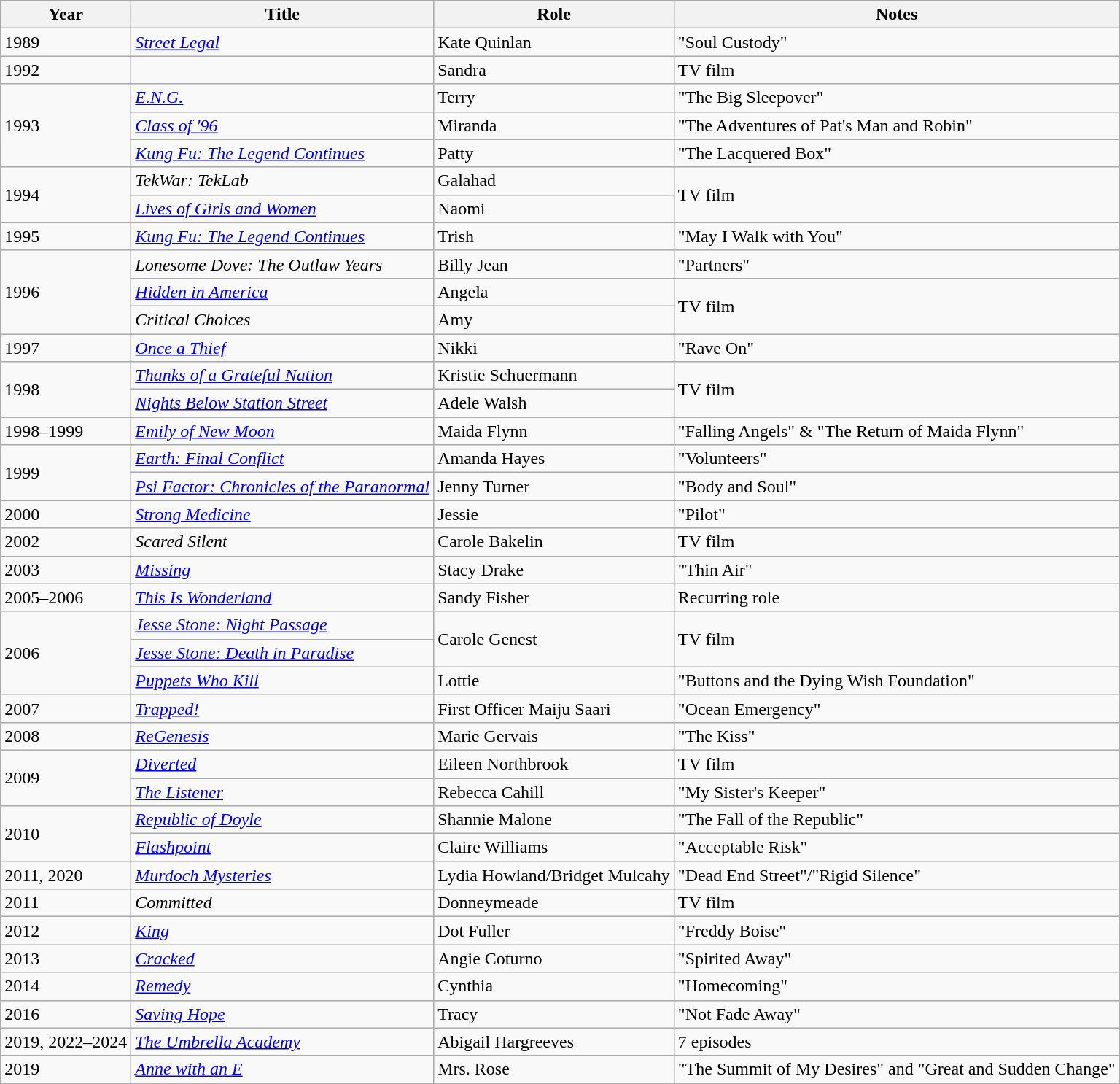<table class="wikitable sortable">
<tr>
<th>Year</th>
<th>Title</th>
<th>Role</th>
<th class="unsortable">Notes</th>
</tr>
<tr>
<td>1989</td>
<td><em><a href='#'>Street Legal</a></em></td>
<td>Kate Quinlan</td>
<td>"Soul Custody"</td>
</tr>
<tr>
<td>1992</td>
<td><em></em></td>
<td>Sandra</td>
<td>TV film</td>
</tr>
<tr>
<td rowspan=3>1993</td>
<td><em><a href='#'>E.N.G.</a></em></td>
<td>Terry</td>
<td>"The Big Sleepover"</td>
</tr>
<tr>
<td><em><a href='#'>Class of '96</a></em></td>
<td>Miranda</td>
<td>"The Adventures of Pat's Man and Robin"</td>
</tr>
<tr>
<td><em><a href='#'>Kung Fu: The Legend Continues</a></em></td>
<td>Patty</td>
<td>"The Lacquered Box"</td>
</tr>
<tr>
<td rowspan=2>1994</td>
<td><em>TekWar: TekLab</em></td>
<td>Galahad</td>
<td rowspan=2>TV film</td>
</tr>
<tr>
<td><em><a href='#'>Lives of Girls and Women</a></em></td>
<td>Naomi</td>
</tr>
<tr>
<td>1995</td>
<td><em><a href='#'>Kung Fu: The Legend Continues</a></em></td>
<td>Trish</td>
<td>"May I Walk with You"</td>
</tr>
<tr>
<td rowspan=3>1996</td>
<td><em>Lonesome Dove: The Outlaw Years</em></td>
<td>Billy Jean</td>
<td>"Partners"</td>
</tr>
<tr>
<td><em><a href='#'>Hidden in America</a></em></td>
<td>Angela</td>
<td rowspan=2>TV film</td>
</tr>
<tr>
<td><em>Critical Choices</em></td>
<td>Amy</td>
</tr>
<tr>
<td>1997</td>
<td><em><a href='#'>Once a Thief</a></em></td>
<td>Nikki</td>
<td>"Rave On"</td>
</tr>
<tr>
<td rowspan=2>1998</td>
<td><em><a href='#'>Thanks of a Grateful Nation</a></em></td>
<td>Kristie Schuermann</td>
<td rowspan=2>TV film</td>
</tr>
<tr>
<td><em><a href='#'>Nights Below Station Street</a></em></td>
<td>Adele Walsh</td>
</tr>
<tr>
<td>1998–1999</td>
<td><em><a href='#'>Emily of New Moon</a></em></td>
<td>Maida Flynn</td>
<td>"Falling Angels" & "The Return of Maida Flynn"</td>
</tr>
<tr>
<td rowspan=2>1999</td>
<td><em><a href='#'>Earth: Final Conflict</a></em></td>
<td>Amanda Hayes</td>
<td>"Volunteers"</td>
</tr>
<tr>
<td><em><a href='#'>Psi Factor: Chronicles of the Paranormal</a></em></td>
<td>Jenny Turner</td>
<td>"Body and Soul"</td>
</tr>
<tr>
<td>2000</td>
<td><em><a href='#'>Strong Medicine</a></em></td>
<td>Jessie</td>
<td>"Pilot"</td>
</tr>
<tr>
<td>2002</td>
<td><em>Scared Silent</em></td>
<td>Carole Bakelin</td>
<td>TV film</td>
</tr>
<tr>
<td>2003</td>
<td><em><a href='#'>Missing</a></em></td>
<td>Stacy Drake</td>
<td>"Thin Air"</td>
</tr>
<tr>
<td>2005–2006</td>
<td><em><a href='#'>This Is Wonderland</a></em></td>
<td>Sandy Fisher</td>
<td>Recurring role</td>
</tr>
<tr>
<td rowspan=3>2006</td>
<td><em><a href='#'>Jesse Stone: Night Passage</a></em></td>
<td rowspan=2>Carole Genest</td>
<td rowspan=2>TV film</td>
</tr>
<tr>
<td><em><a href='#'>Jesse Stone: Death in Paradise</a></em></td>
</tr>
<tr>
<td><em><a href='#'>Puppets Who Kill</a></em></td>
<td>Lottie</td>
<td>"Buttons and the Dying Wish Foundation"</td>
</tr>
<tr>
<td>2007</td>
<td><em><a href='#'>Trapped!</a></em></td>
<td>First Officer Maiju Saari</td>
<td>"Ocean Emergency"</td>
</tr>
<tr>
<td>2008</td>
<td><em><a href='#'>ReGenesis</a></em></td>
<td>Marie Gervais</td>
<td>"The Kiss"</td>
</tr>
<tr>
<td rowspan=2>2009</td>
<td><em><a href='#'>Diverted</a></em></td>
<td>Eileen Northbrook</td>
<td>TV film</td>
</tr>
<tr>
<td data-sort-value="Listener, The"><em><a href='#'>The Listener</a></em></td>
<td>Rebecca Cahill</td>
<td>"My Sister's Keeper"</td>
</tr>
<tr>
<td rowspan=2>2010</td>
<td><em><a href='#'>Republic of Doyle</a></em></td>
<td>Shannie Malone</td>
<td>"The Fall of the Republic"</td>
</tr>
<tr>
<td><em><a href='#'>Flashpoint</a></em></td>
<td>Claire Williams</td>
<td>"Acceptable Risk"</td>
</tr>
<tr>
<td>2011, 2020</td>
<td><em><a href='#'>Murdoch Mysteries</a></em></td>
<td>Lydia Howland/Bridget Mulcahy</td>
<td>"Dead End Street"/"Rigid Silence"</td>
</tr>
<tr>
<td>2011</td>
<td><em>Committed</em></td>
<td>Donneymeade</td>
<td>TV film</td>
</tr>
<tr>
<td>2012</td>
<td><em><a href='#'>King</a></em></td>
<td>Dot Fuller</td>
<td>"Freddy Boise"</td>
</tr>
<tr>
<td>2013</td>
<td><em><a href='#'>Cracked</a></em></td>
<td>Angie Coturno</td>
<td>"Spirited Away"</td>
</tr>
<tr>
<td>2014</td>
<td><em><a href='#'>Remedy</a></em></td>
<td>Cynthia</td>
<td>"Homecoming"</td>
</tr>
<tr>
<td>2016</td>
<td><em><a href='#'>Saving Hope</a></em></td>
<td>Tracy</td>
<td>"Not Fade Away"</td>
</tr>
<tr>
<td>2019, 2022–2024</td>
<td data-sort-value="Umbrella Academy, The"><em><a href='#'>The Umbrella Academy</a></em></td>
<td>Abigail Hargreeves</td>
<td>7 episodes</td>
</tr>
<tr>
<td>2019</td>
<td><em><a href='#'>Anne with an E</a></em></td>
<td>Mrs. Rose</td>
<td>"The Summit of My Desires" and "Great and Sudden Change"</td>
</tr>
</table>
